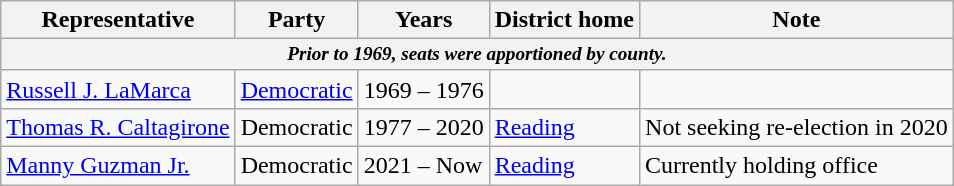<table class=wikitable>
<tr valign=bottom>
<th>Representative</th>
<th>Party</th>
<th>Years</th>
<th>District home</th>
<th>Note</th>
</tr>
<tr>
<th colspan=5 style="font-size: 80%;"><em>Prior to 1969, seats were apportioned by county.</em></th>
</tr>
<tr>
<td><a href='#'>Russell J. LaMarca</a></td>
<td><a href='#'>Democratic</a></td>
<td>1969 – 1976</td>
<td></td>
<td></td>
</tr>
<tr>
<td><a href='#'>Thomas R. Caltagirone</a></td>
<td>Democratic</td>
<td>1977 – 2020</td>
<td><a href='#'>Reading</a></td>
<td>Not seeking re-election in 2020</td>
</tr>
<tr>
<td><a href='#'>Manny Guzman Jr.</a></td>
<td>Democratic</td>
<td>2021  – Now</td>
<td><a href='#'>Reading</a></td>
<td>Currently holding office</td>
</tr>
</table>
